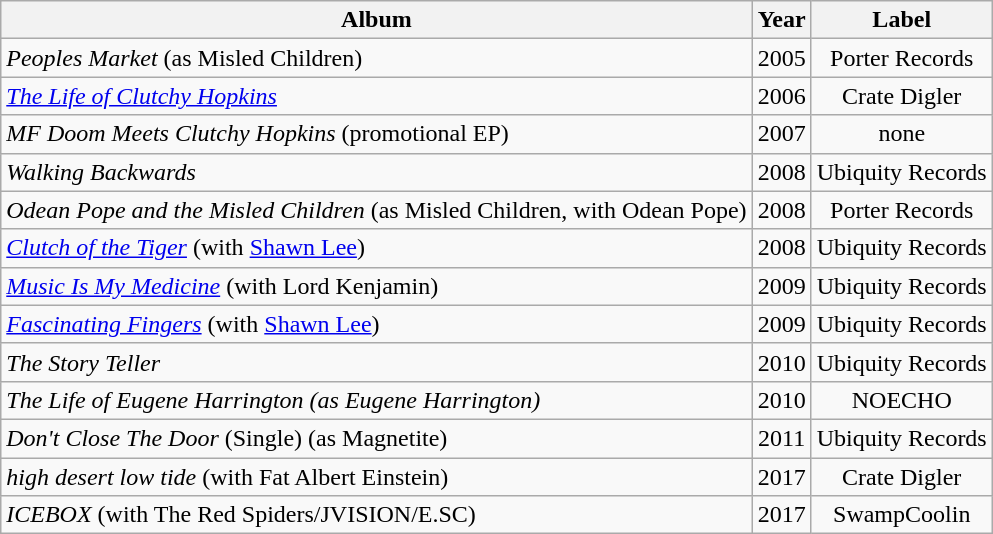<table class="wikitable" style="text-align:center;">
<tr>
<th>Album</th>
<th>Year</th>
<th>Label</th>
</tr>
<tr>
<td align=left><em>Peoples Market</em> (as Misled Children)</td>
<td>2005</td>
<td>Porter Records</td>
</tr>
<tr>
<td align=left><em><a href='#'>The Life of Clutchy Hopkins</a></em></td>
<td>2006</td>
<td>Crate Digler</td>
</tr>
<tr>
<td align=left><em>MF Doom Meets Clutchy Hopkins</em> (promotional EP)</td>
<td>2007</td>
<td>none</td>
</tr>
<tr>
<td align=left><em>Walking Backwards</em></td>
<td>2008</td>
<td>Ubiquity Records</td>
</tr>
<tr>
<td align=left><em>Odean Pope and the Misled Children</em> (as Misled Children, with Odean Pope)</td>
<td>2008</td>
<td>Porter Records</td>
</tr>
<tr>
<td align=left><em><a href='#'>Clutch of the Tiger</a></em> (with <a href='#'>Shawn Lee</a>)</td>
<td>2008</td>
<td>Ubiquity Records</td>
</tr>
<tr>
<td align=left><em><a href='#'>Music Is My Medicine</a></em> (with Lord Kenjamin)</td>
<td>2009</td>
<td>Ubiquity Records</td>
</tr>
<tr>
<td align=left><em><a href='#'>Fascinating Fingers</a></em> (with <a href='#'>Shawn Lee</a>)</td>
<td>2009</td>
<td>Ubiquity Records</td>
</tr>
<tr>
<td align=left><em>The Story Teller</em></td>
<td>2010</td>
<td>Ubiquity Records</td>
</tr>
<tr>
<td align=left><em>The Life of Eugene Harrington (as Eugene Harrington)</em></td>
<td>2010</td>
<td>NOECHO</td>
</tr>
<tr>
<td align=left><em>Don't Close The Door</em> (Single) (as Magnetite)</td>
<td>2011</td>
<td>Ubiquity Records</td>
</tr>
<tr>
<td align=left><em>high desert low tide</em> (with Fat Albert Einstein)</td>
<td>2017</td>
<td>Crate  Digler</td>
</tr>
<tr>
<td align=left><em>ICEBOX</em> (with The Red Spiders/JVISION/E.SC)</td>
<td>2017</td>
<td>SwampCoolin</td>
</tr>
</table>
